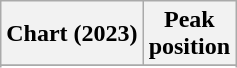<table class="wikitable sortable plainrowheaders" style="text-align:center">
<tr>
<th scope="col">Chart (2023)</th>
<th scope="col">Peak<br>position</th>
</tr>
<tr>
</tr>
<tr>
</tr>
</table>
